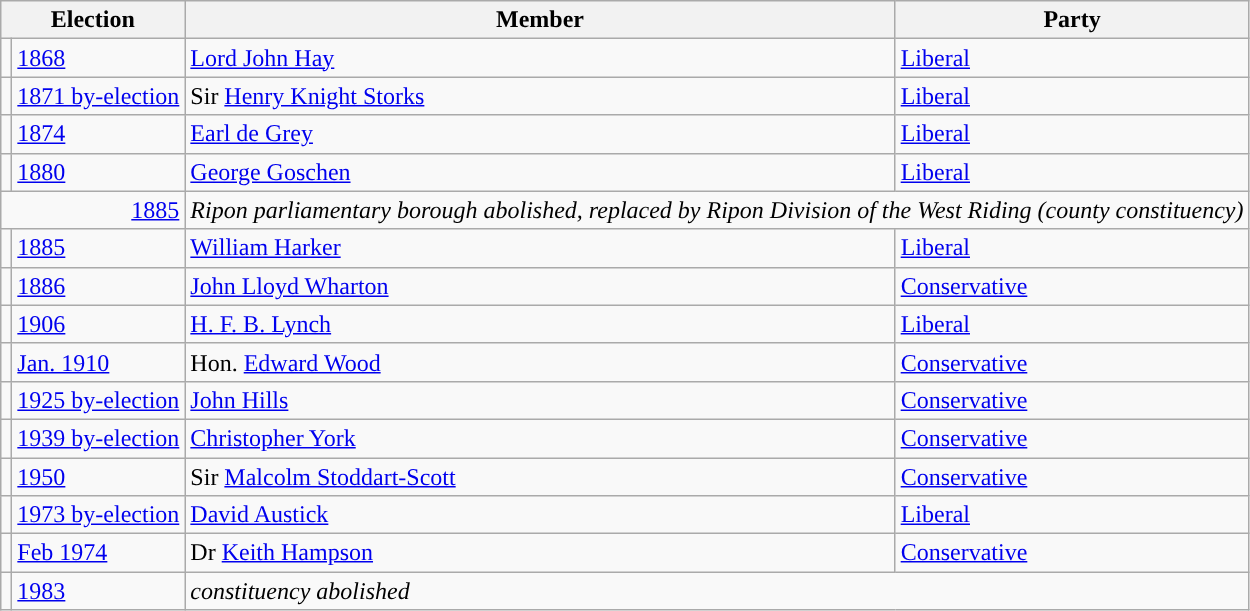<table class="wikitable">
<tr>
<th colspan="2">Election</th>
<th>Member</th>
<th>Party</th>
</tr>
<tr>
<td style="color:inherit;background-color: "></td>
<td><a href='#'>1868</a></td>
<td><a href='#'>Lord John Hay</a></td>
<td><a href='#'>Liberal</a></td>
</tr>
<tr>
<td style="color:inherit;background-color: "></td>
<td><a href='#'>1871 by-election</a></td>
<td>Sir <a href='#'>Henry Knight Storks</a></td>
<td><a href='#'>Liberal</a></td>
</tr>
<tr>
<td style="color:inherit;background-color: "></td>
<td><a href='#'>1874</a></td>
<td><a href='#'>Earl de Grey</a></td>
<td><a href='#'>Liberal</a></td>
</tr>
<tr>
<td style="color:inherit;background-color: "></td>
<td><a href='#'>1880</a></td>
<td><a href='#'>George Goschen</a></td>
<td><a href='#'>Liberal</a></td>
</tr>
<tr>
<td colspan="2" align="right"><a href='#'>1885</a></td>
<td colspan="2"><em>Ripon parliamentary borough abolished, replaced by Ripon Division of the West Riding (county constituency)</em></td>
</tr>
<tr>
<td style="color:inherit;background-color: "></td>
<td><a href='#'>1885</a></td>
<td><a href='#'>William Harker</a></td>
<td><a href='#'>Liberal</a></td>
</tr>
<tr>
<td style="color:inherit;background-color: "></td>
<td><a href='#'>1886</a></td>
<td><a href='#'>John Lloyd Wharton</a></td>
<td><a href='#'>Conservative</a></td>
</tr>
<tr>
<td style="color:inherit;background-color: "></td>
<td><a href='#'>1906</a></td>
<td><a href='#'>H. F. B. Lynch</a></td>
<td><a href='#'>Liberal</a></td>
</tr>
<tr>
<td style="color:inherit;background-color: "></td>
<td><a href='#'>Jan. 1910</a></td>
<td>Hon. <a href='#'>Edward Wood</a></td>
<td><a href='#'>Conservative</a></td>
</tr>
<tr>
<td style="color:inherit;background-color: "></td>
<td><a href='#'>1925 by-election</a></td>
<td><a href='#'>John Hills</a></td>
<td><a href='#'>Conservative</a></td>
</tr>
<tr>
<td style="color:inherit;background-color: "></td>
<td><a href='#'>1939 by-election</a></td>
<td><a href='#'>Christopher York</a></td>
<td><a href='#'>Conservative</a></td>
</tr>
<tr>
<td style="color:inherit;background-color: "></td>
<td><a href='#'>1950</a></td>
<td>Sir <a href='#'>Malcolm Stoddart-Scott</a></td>
<td><a href='#'>Conservative</a></td>
</tr>
<tr>
<td style="color:inherit;background-color: "></td>
<td><a href='#'>1973 by-election</a></td>
<td><a href='#'>David Austick</a></td>
<td><a href='#'>Liberal</a></td>
</tr>
<tr>
<td style="color:inherit;background-color: "></td>
<td><a href='#'>Feb 1974</a></td>
<td>Dr <a href='#'>Keith Hampson</a></td>
<td><a href='#'>Conservative</a></td>
</tr>
<tr>
<td></td>
<td><a href='#'>1983</a></td>
<td colspan="2"><em>constituency abolished</em></td>
</tr>
</table>
